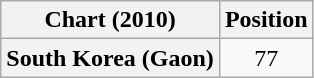<table class="wikitable plainrowheaders">
<tr>
<th>Chart (2010)</th>
<th>Position</th>
</tr>
<tr>
<th scope="row">South Korea (Gaon)</th>
<td align="center">77</td>
</tr>
</table>
